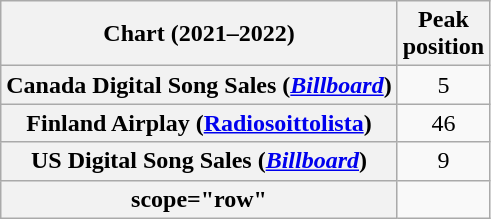<table class="wikitable sortable plainrowheaders" style="text-align:center">
<tr>
<th align="left">Chart (2021–2022)</th>
<th align="center">Peak<br>position</th>
</tr>
<tr>
<th scope="row">Canada Digital Song Sales (<em><a href='#'>Billboard</a></em>)</th>
<td align="center">5</td>
</tr>
<tr>
<th scope="row">Finland Airplay (<a href='#'>Radiosoittolista</a>)</th>
<td>46</td>
</tr>
<tr>
<th scope="row">US Digital Song Sales (<em><a href='#'>Billboard</a></em>)</th>
<td align="center">9</td>
</tr>
<tr>
<th>scope="row"</th>
</tr>
</table>
